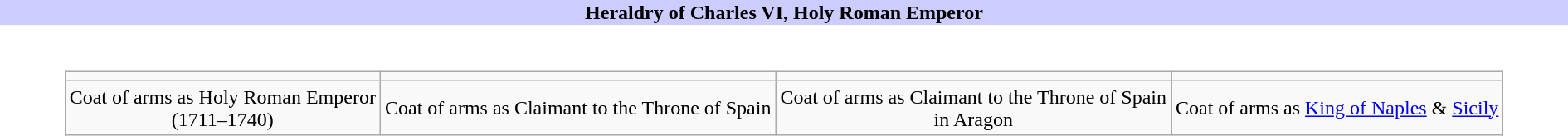<table class="toccolours collapsible collapsed" width=100% align="center">
<tr>
<th style="background:#ccccff;">Heraldry of Charles VI, Holy Roman Emperor</th>
</tr>
<tr>
<td><br><table class="wikitable" style="margin:1em auto; text-align:center;">
<tr>
<td></td>
<td></td>
<td></td>
<td></td>
</tr>
<tr>
<td>Coat of arms as Holy Roman Emperor<br>(1711–1740)</td>
<td>Coat of arms as Claimant to the Throne of Spain</td>
<td>Coat of arms as Claimant to the Throne of Spain<br>in Aragon</td>
<td>Coat of arms as <a href='#'>King of Naples</a> & <a href='#'>Sicily</a></td>
</tr>
</table>
</td>
</tr>
</table>
